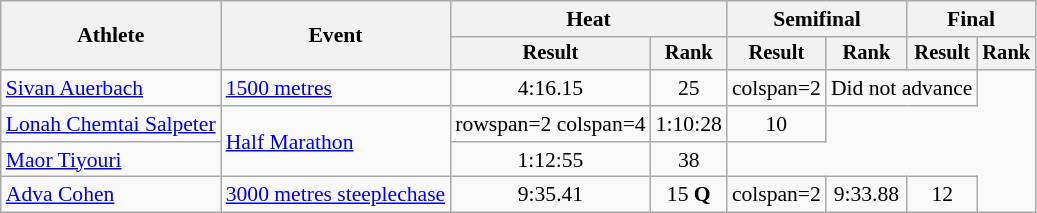<table class="wikitable" style="font-size:90%; text-align:center;">
<tr>
<th rowspan=2>Athlete</th>
<th rowspan=2>Event</th>
<th colspan=2>Heat</th>
<th colspan=2>Semifinal</th>
<th colspan=2>Final</th>
</tr>
<tr style=font-size:95%>
<th>Result</th>
<th>Rank</th>
<th>Result</th>
<th>Rank</th>
<th>Result</th>
<th>Rank</th>
</tr>
<tr>
<td align=left><a href='#'>Sivan Auerbach</a></td>
<td align=left><a href='#'>1500 metres</a></td>
<td>4:16.15</td>
<td>25</td>
<td>colspan=2 </td>
<td colspan=2>Did not advance</td>
</tr>
<tr>
<td align=left><a href='#'>Lonah Chemtai Salpeter</a></td>
<td align=left rowspan=2><a href='#'>Half Marathon</a></td>
<td>rowspan=2 colspan=4 </td>
<td>1:10:28 </td>
<td>10</td>
</tr>
<tr>
<td align=left><a href='#'>Maor Tiyouri</a></td>
<td>1:12:55</td>
<td>38</td>
</tr>
<tr>
<td align=left><a href='#'>Adva Cohen</a></td>
<td align=left><a href='#'>3000 metres steeplechase</a></td>
<td>9:35.41 </td>
<td>15 <strong>Q</strong></td>
<td>colspan=2 </td>
<td>9:33.88 </td>
<td>12</td>
</tr>
</table>
